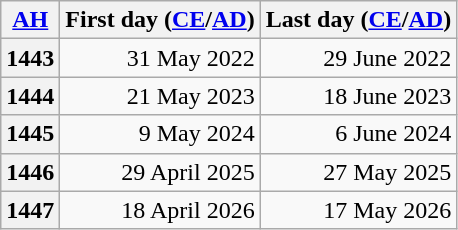<table class=wikitable style="text-align:right">
<tr>
<th scope="col"><a href='#'>AH</a></th>
<th scope="col">First day (<a href='#'>CE</a>/<a href='#'>AD</a>)</th>
<th scope="col">Last day (<a href='#'>CE</a>/<a href='#'>AD</a>)</th>
</tr>
<tr>
<th scope="row">1443</th>
<td>31 May 2022</td>
<td>29 June 2022</td>
</tr>
<tr>
<th scope="row">1444</th>
<td>21 May 2023</td>
<td>18 June 2023</td>
</tr>
<tr>
<th scope="row">1445</th>
<td>9 May 2024</td>
<td>6 June 2024</td>
</tr>
<tr>
<th scope="row">1446</th>
<td>29 April 2025</td>
<td>27 May 2025</td>
</tr>
<tr>
<th scope="row">1447</th>
<td>18 April 2026</td>
<td>17 May 2026</td>
</tr>
</table>
